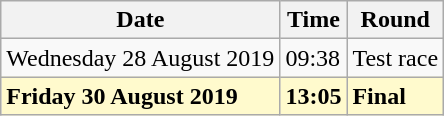<table class="wikitable">
<tr>
<th>Date</th>
<th>Time</th>
<th>Round</th>
</tr>
<tr>
<td>Wednesday 28 August 2019</td>
<td>09:38</td>
<td>Test race</td>
</tr>
<tr>
<td style=background:lemonchiffon><strong>Friday 30 August 2019</strong></td>
<td style=background:lemonchiffon><strong>13:05</strong></td>
<td style=background:lemonchiffon><strong>Final</strong></td>
</tr>
</table>
